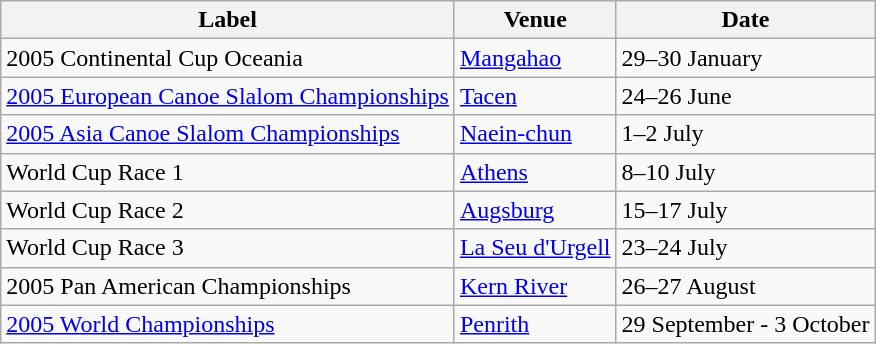<table class="wikitable">
<tr>
<th>Label</th>
<th>Venue</th>
<th>Date</th>
</tr>
<tr align=left>
<td>2005 Continental Cup Oceania</td>
<td align=left> <a href='#'>Mangahao</a></td>
<td align=left>29–30 January</td>
</tr>
<tr align=left>
<td><a href='#'>2005 European Canoe Slalom Championships</a></td>
<td align=left> <a href='#'>Tacen</a></td>
<td align=left>24–26 June</td>
</tr>
<tr align=left>
<td><a href='#'>2005 Asia Canoe Slalom Championships</a></td>
<td align=left> <a href='#'>Naein-chun</a></td>
<td align=left>1–2 July</td>
</tr>
<tr align=left>
<td>World Cup Race 1</td>
<td align=left> <a href='#'>Athens</a></td>
<td align=left>8–10 July</td>
</tr>
<tr align=left>
<td>World Cup Race 2</td>
<td align=left> <a href='#'>Augsburg</a></td>
<td align=left>15–17 July</td>
</tr>
<tr align=left>
<td>World Cup Race 3</td>
<td align=left> <a href='#'>La Seu d'Urgell</a></td>
<td align=left>23–24 July</td>
</tr>
<tr align=left>
<td>2005 Pan American Championships</td>
<td align=left> <a href='#'>Kern River</a></td>
<td align=left>26–27 August</td>
</tr>
<tr align=left>
<td><a href='#'>2005 World Championships</a></td>
<td align=left> <a href='#'>Penrith</a></td>
<td align=left>29 September - 3 October</td>
</tr>
</table>
